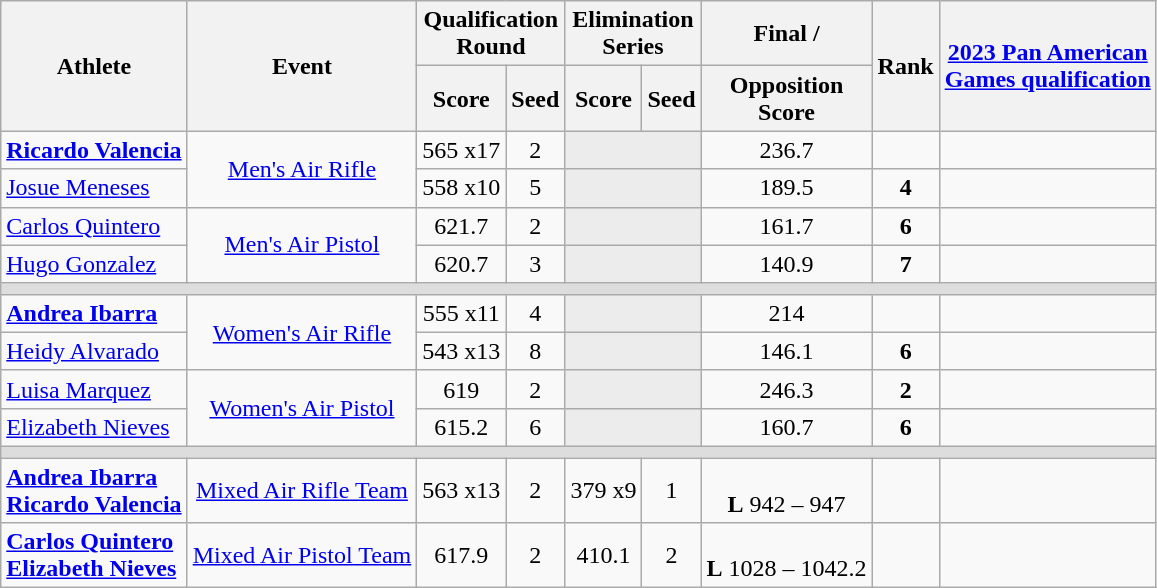<table class="wikitable">
<tr>
<th rowspan="2">Athlete</th>
<th rowspan="2">Event</th>
<th colspan="2">Qualification<br>Round</th>
<th colspan="2">Elimination<br>Series</th>
<th>Final / </th>
<th rowspan="2">Rank</th>
<th rowspan="2"><a href='#'>2023 Pan American <br> Games qualification</a></th>
</tr>
<tr align="center">
<th>Score</th>
<th>Seed</th>
<th>Score</th>
<th>Seed</th>
<th>Opposition<br>Score</th>
</tr>
<tr align="center">
<td style="white-space: nowrap;" align="left"><a href='#'><strong>Ricardo Valencia</strong></a></td>
<td rowspan="2"><a href='#'>Men's Air Rifle</a></td>
<td style="white-space: nowrap;">565 x17</td>
<td>2</td>
<td colspan="2" style="background: #ECECEC; vertical-align: middle; text-align: center; " class="table-cast"></td>
<td>236.7</td>
<td><strong></strong></td>
<td></td>
</tr>
<tr align="center">
<td style="white-space: nowrap;" align="left"><a href='#'>Josue Meneses</a></td>
<td>558 x10</td>
<td>5</td>
<td colspan="2" style="background: #ECECEC; vertical-align: middle; text-align: center; " class="table-cast"></td>
<td>189.5</td>
<td><strong>4</strong></td>
<td></td>
</tr>
<tr align="center">
<td style="white-space: nowrap;" align="left"><a href='#'>Carlos Quintero</a></td>
<td rowspan="2"><a href='#'>Men's Air Pistol</a></td>
<td style="white-space: nowrap;">621.7</td>
<td>2</td>
<td colspan="2" style="background: #ECECEC; vertical-align: middle; text-align: center; " class="table-cast"></td>
<td>161.7</td>
<td><strong>6</strong></td>
<td></td>
</tr>
<tr align="center">
<td style="white-space: nowrap;" align="left"><a href='#'>Hugo Gonzalez</a></td>
<td>620.7</td>
<td>3</td>
<td colspan="2" style="background: #ECECEC; vertical-align: middle; text-align: center; " class="table-cast"></td>
<td>140.9</td>
<td><strong>7</strong></td>
<td></td>
</tr>
<tr bgcolor="#ddd">
<td colspan="9"></td>
</tr>
<tr align="center">
<td style="white-space: nowrap;" align="left"><strong><a href='#'>Andrea Ibarra</a></strong></td>
<td rowspan="2"><a href='#'>Women's Air Rifle</a></td>
<td>555 x11</td>
<td>4</td>
<td colspan="2" style="background: #ECECEC; vertical-align: middle; text-align: center; " class="table-cast"></td>
<td>214</td>
<td><strong></strong></td>
<td></td>
</tr>
<tr align="center">
<td style="white-space: nowrap;" align="left"><a href='#'>Heidy Alvarado</a></td>
<td>543 x13</td>
<td>8</td>
<td colspan="2" style="background: #ECECEC; vertical-align: middle; text-align: center; " class="table-cast"></td>
<td>146.1</td>
<td><strong>6</strong></td>
<td></td>
</tr>
<tr align="center">
<td style="white-space: nowrap;" align="left"><a href='#'>Luisa Marquez</a></td>
<td rowspan="2"><a href='#'>Women's Air Pistol</a></td>
<td>619</td>
<td>2</td>
<td colspan="2" style="background: #ECECEC; vertical-align: middle; text-align: center; " class="table-cast"></td>
<td>246.3</td>
<td><strong>2</strong></td>
<td></td>
</tr>
<tr align="center">
<td style="white-space: nowrap;" align="left"><a href='#'>Elizabeth Nieves</a></td>
<td>615.2</td>
<td>6</td>
<td colspan="2" style="background: #ECECEC; vertical-align: middle; text-align: center; " class="table-cast"></td>
<td>160.7</td>
<td><strong>6</strong></td>
<td></td>
</tr>
<tr bgcolor="#ddd">
<td colspan="9"></td>
</tr>
<tr align="center">
<td style="white-space: nowrap;" align="left"><strong><a href='#'>Andrea Ibarra</a></strong><br><strong><a href='#'>Ricardo Valencia</a></strong></td>
<td><a href='#'>Mixed Air Rifle Team</a></td>
<td>563 x13</td>
<td>2</td>
<td>379 x9</td>
<td>1</td>
<td><br><strong>L</strong> 942 – 947</td>
<td></td>
<td></td>
</tr>
<tr align="center">
<td style="white-space: nowrap;" align="left"><a href='#'><strong>Carlos Quintero</strong></a><br><a href='#'><strong>Elizabeth Nieves</strong></a></td>
<td><a href='#'>Mixed Air Pistol Team</a></td>
<td>617.9</td>
<td>2</td>
<td>410.1</td>
<td>2</td>
<td><br><strong>L</strong> 1028 – 1042.2</td>
<td></td>
<td></td>
</tr>
</table>
